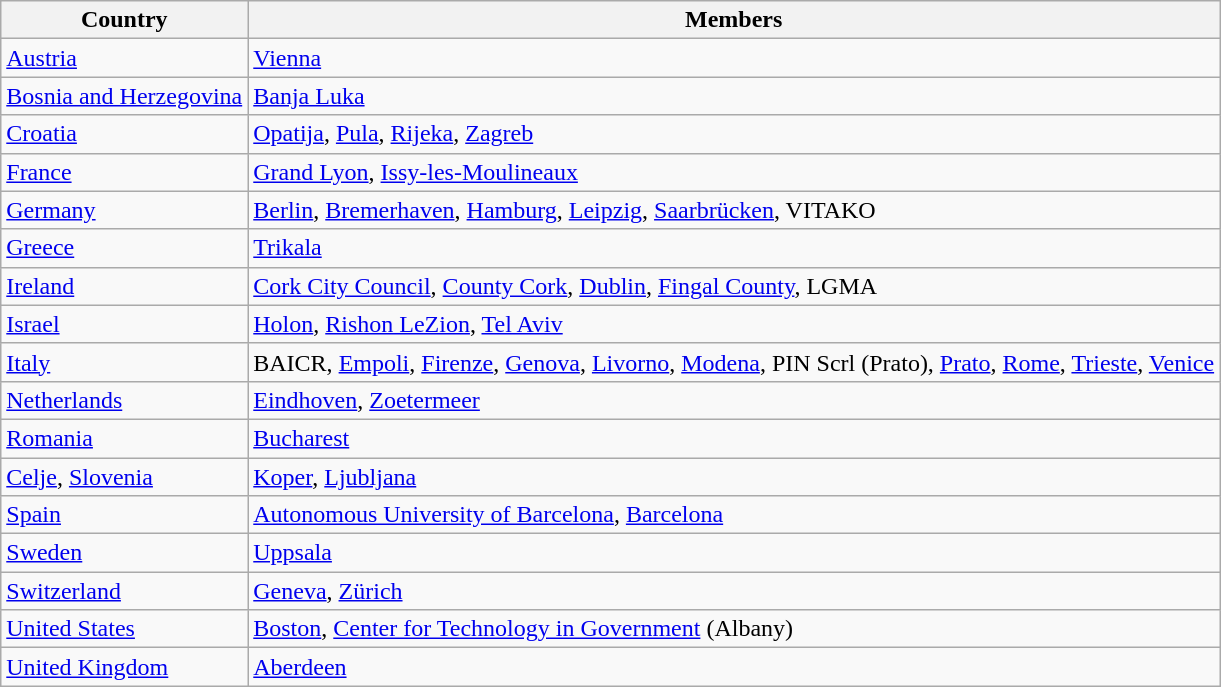<table class="wikitable">
<tr>
<th>Country</th>
<th>Members</th>
</tr>
<tr>
<td> <a href='#'>Austria</a></td>
<td><a href='#'>Vienna</a></td>
</tr>
<tr>
<td> <a href='#'>Bosnia and Herzegovina</a></td>
<td><a href='#'>Banja Luka</a></td>
</tr>
<tr>
<td> <a href='#'>Croatia</a></td>
<td><a href='#'>Opatija</a>, <a href='#'>Pula</a>, <a href='#'>Rijeka</a>, <a href='#'>Zagreb</a></td>
</tr>
<tr>
<td> <a href='#'>France</a></td>
<td><a href='#'>Grand Lyon</a>, <a href='#'>Issy-les-Moulineaux</a></td>
</tr>
<tr>
<td> <a href='#'>Germany</a></td>
<td><a href='#'>Berlin</a>, <a href='#'>Bremerhaven</a>, <a href='#'>Hamburg</a>, <a href='#'>Leipzig</a>, <a href='#'>Saarbrücken</a>, VITAKO</td>
</tr>
<tr>
<td> <a href='#'>Greece</a></td>
<td><a href='#'>Trikala</a></td>
</tr>
<tr>
<td> <a href='#'>Ireland</a></td>
<td><a href='#'>Cork City Council</a>, <a href='#'>County Cork</a>, <a href='#'>Dublin</a>, <a href='#'>Fingal County</a>, LGMA</td>
</tr>
<tr>
<td> <a href='#'>Israel</a></td>
<td><a href='#'>Holon</a>, <a href='#'>Rishon LeZion</a>, <a href='#'>Tel Aviv</a></td>
</tr>
<tr>
<td> <a href='#'>Italy</a></td>
<td>BAICR, <a href='#'>Empoli</a>, <a href='#'>Firenze</a>, <a href='#'>Genova</a>, <a href='#'>Livorno</a>, <a href='#'>Modena</a>, PIN Scrl (Prato), <a href='#'>Prato</a>, <a href='#'>Rome</a>, <a href='#'>Trieste</a>, <a href='#'>Venice</a></td>
</tr>
<tr>
<td> <a href='#'>Netherlands</a></td>
<td><a href='#'>Eindhoven</a>, <a href='#'>Zoetermeer</a></td>
</tr>
<tr>
<td> <a href='#'>Romania</a></td>
<td><a href='#'>Bucharest</a></td>
</tr>
<tr>
<td> <a href='#'>Celje</a>, <a href='#'>Slovenia</a></td>
<td><a href='#'>Koper</a>, <a href='#'>Ljubljana</a></td>
</tr>
<tr>
<td> <a href='#'>Spain</a></td>
<td><a href='#'>Autonomous University of Barcelona</a>, <a href='#'>Barcelona</a></td>
</tr>
<tr>
<td> <a href='#'>Sweden</a></td>
<td><a href='#'>Uppsala</a></td>
</tr>
<tr>
<td> <a href='#'>Switzerland</a></td>
<td><a href='#'>Geneva</a>, <a href='#'>Zürich</a></td>
</tr>
<tr>
<td> <a href='#'>United States</a></td>
<td><a href='#'>Boston</a>, <a href='#'>Center for Technology in Government</a> (Albany)</td>
</tr>
<tr>
<td> <a href='#'>United Kingdom</a></td>
<td><a href='#'>Aberdeen</a></td>
</tr>
</table>
